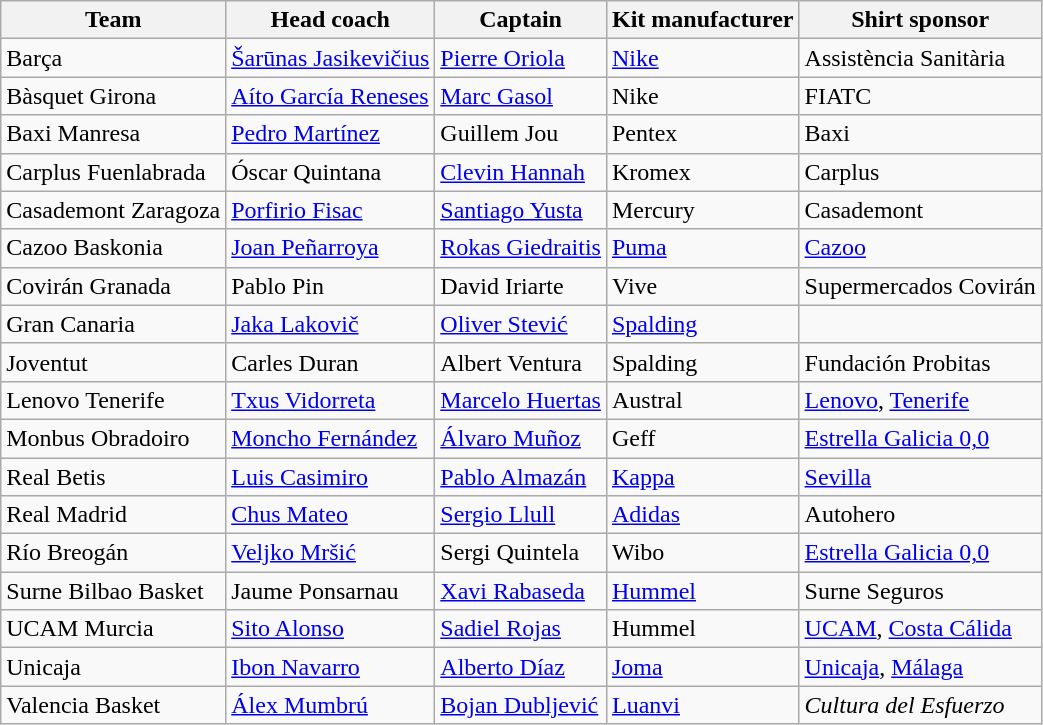<table class="wikitable sortable">
<tr>
<th>Team</th>
<th>Head coach</th>
<th>Captain</th>
<th>Kit manufacturer</th>
<th>Shirt sponsor</th>
</tr>
<tr>
<td>Barça</td>
<td> <a href='#'>Šarūnas Jasikevičius</a></td>
<td> <a href='#'>Pierre Oriola</a></td>
<td><a href='#'>Nike</a></td>
<td>Assistència Sanitària</td>
</tr>
<tr>
<td>Bàsquet Girona</td>
<td> <a href='#'>Aíto García Reneses</a></td>
<td> <a href='#'>Marc Gasol</a></td>
<td>Nike</td>
<td>FIATC</td>
</tr>
<tr>
<td>Baxi Manresa</td>
<td> <a href='#'>Pedro Martínez</a></td>
<td> Guillem Jou</td>
<td>Pentex</td>
<td>Baxi</td>
</tr>
<tr>
<td>Carplus Fuenlabrada</td>
<td> Óscar Quintana</td>
<td> <a href='#'>Clevin Hannah</a></td>
<td>Kromex</td>
<td>Carplus</td>
</tr>
<tr>
<td>Casademont Zaragoza</td>
<td> <a href='#'>Porfirio Fisac</a></td>
<td> <a href='#'>Santiago Yusta</a></td>
<td>Mercury</td>
<td>Casademont</td>
</tr>
<tr>
<td>Cazoo Baskonia</td>
<td> <a href='#'>Joan Peñarroya</a></td>
<td> <a href='#'>Rokas Giedraitis</a></td>
<td><a href='#'>Puma</a></td>
<td><a href='#'>Cazoo</a></td>
</tr>
<tr>
<td>Covirán Granada</td>
<td> Pablo Pin</td>
<td> David Iriarte</td>
<td>Vive</td>
<td>Supermercados Covirán</td>
</tr>
<tr>
<td>Gran Canaria</td>
<td> <a href='#'>Jaka Lakovič</a></td>
<td> <a href='#'>Oliver Stević</a></td>
<td><a href='#'>Spalding</a></td>
<td></td>
</tr>
<tr>
<td>Joventut</td>
<td> Carles Duran</td>
<td> Albert Ventura</td>
<td>Spalding</td>
<td>Fundación Probitas</td>
</tr>
<tr>
<td>Lenovo Tenerife</td>
<td> <a href='#'>Txus Vidorreta</a></td>
<td> <a href='#'>Marcelo Huertas</a></td>
<td>Austral</td>
<td><a href='#'>Lenovo</a>, <a href='#'>Tenerife</a></td>
</tr>
<tr>
<td>Monbus Obradoiro</td>
<td> <a href='#'>Moncho Fernández</a></td>
<td> <a href='#'>Álvaro Muñoz</a></td>
<td>Geff</td>
<td><a href='#'>Estrella Galicia 0,0</a></td>
</tr>
<tr>
<td>Real Betis</td>
<td> <a href='#'>Luis Casimiro</a></td>
<td> <a href='#'>Pablo Almazán</a></td>
<td><a href='#'>Kappa</a></td>
<td><a href='#'>Sevilla</a></td>
</tr>
<tr>
<td>Real Madrid</td>
<td> <a href='#'>Chus Mateo</a></td>
<td> <a href='#'>Sergio Llull</a></td>
<td><a href='#'>Adidas</a></td>
<td>Autohero</td>
</tr>
<tr>
<td>Río Breogán</td>
<td> <a href='#'>Veljko Mršić</a></td>
<td> Sergi Quintela</td>
<td>Wibo</td>
<td><a href='#'>Estrella Galicia 0,0</a></td>
</tr>
<tr>
<td>Surne Bilbao Basket</td>
<td> Jaume Ponsarnau</td>
<td> <a href='#'>Xavi Rabaseda</a></td>
<td><a href='#'>Hummel</a></td>
<td>Surne Seguros</td>
</tr>
<tr>
<td>UCAM Murcia</td>
<td> <a href='#'>Sito Alonso</a></td>
<td> <a href='#'>Sadiel Rojas</a></td>
<td>Hummel</td>
<td><a href='#'>UCAM</a>, <a href='#'>Costa Cálida</a></td>
</tr>
<tr>
<td>Unicaja</td>
<td> <a href='#'>Ibon Navarro</a></td>
<td> <a href='#'>Alberto Díaz</a></td>
<td><a href='#'>Joma</a></td>
<td><a href='#'>Unicaja</a>, <a href='#'>Málaga</a></td>
</tr>
<tr>
<td>Valencia Basket</td>
<td> <a href='#'>Álex Mumbrú</a></td>
<td> <a href='#'>Bojan Dubljević</a></td>
<td><a href='#'>Luanvi</a></td>
<td><em>Cultura del Esfuerzo</em></td>
</tr>
</table>
